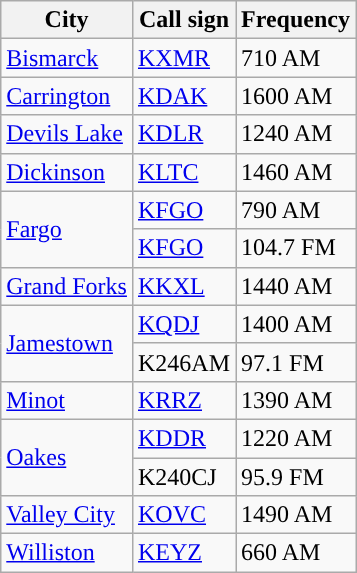<table class="wikitable">
<tr>
<th>City</th>
<th>Call sign</th>
<th>Frequency</th>
</tr>
<tr>
<td><a href='#'>Bismarck</a></td>
<td><a href='#'>KXMR</a></td>
<td>710 AM</td>
</tr>
<tr>
<td><a href='#'>Carrington</a></td>
<td><a href='#'>KDAK</a></td>
<td>1600 AM</td>
</tr>
<tr>
<td><a href='#'>Devils Lake</a></td>
<td><a href='#'>KDLR</a></td>
<td>1240 AM</td>
</tr>
<tr>
<td><a href='#'>Dickinson</a></td>
<td><a href='#'>KLTC</a></td>
<td>1460 AM</td>
</tr>
<tr>
<td rowspan="2"><a href='#'>Fargo</a></td>
<td><a href='#'>KFGO</a></td>
<td>790 AM</td>
</tr>
<tr>
<td><a href='#'>KFGO</a></td>
<td>104.7 FM</td>
</tr>
<tr>
<td><a href='#'>Grand Forks</a></td>
<td><a href='#'>KKXL</a></td>
<td>1440 AM</td>
</tr>
<tr>
<td rowspan="2"><a href='#'>Jamestown</a></td>
<td><a href='#'>KQDJ</a></td>
<td>1400 AM</td>
</tr>
<tr>
<td>K246AM</td>
<td>97.1 FM</td>
</tr>
<tr>
<td><a href='#'>Minot</a></td>
<td><a href='#'>KRRZ</a></td>
<td>1390 AM</td>
</tr>
<tr>
<td rowspan="2"><a href='#'>Oakes</a></td>
<td><a href='#'>KDDR</a></td>
<td>1220 AM</td>
</tr>
<tr>
<td>K240CJ</td>
<td>95.9 FM</td>
</tr>
<tr>
<td><a href='#'>Valley City</a></td>
<td><a href='#'>KOVC</a></td>
<td>1490 AM</td>
</tr>
<tr>
<td><a href='#'>Williston</a></td>
<td><a href='#'>KEYZ</a></td>
<td>660 AM</td>
</tr>
</table>
